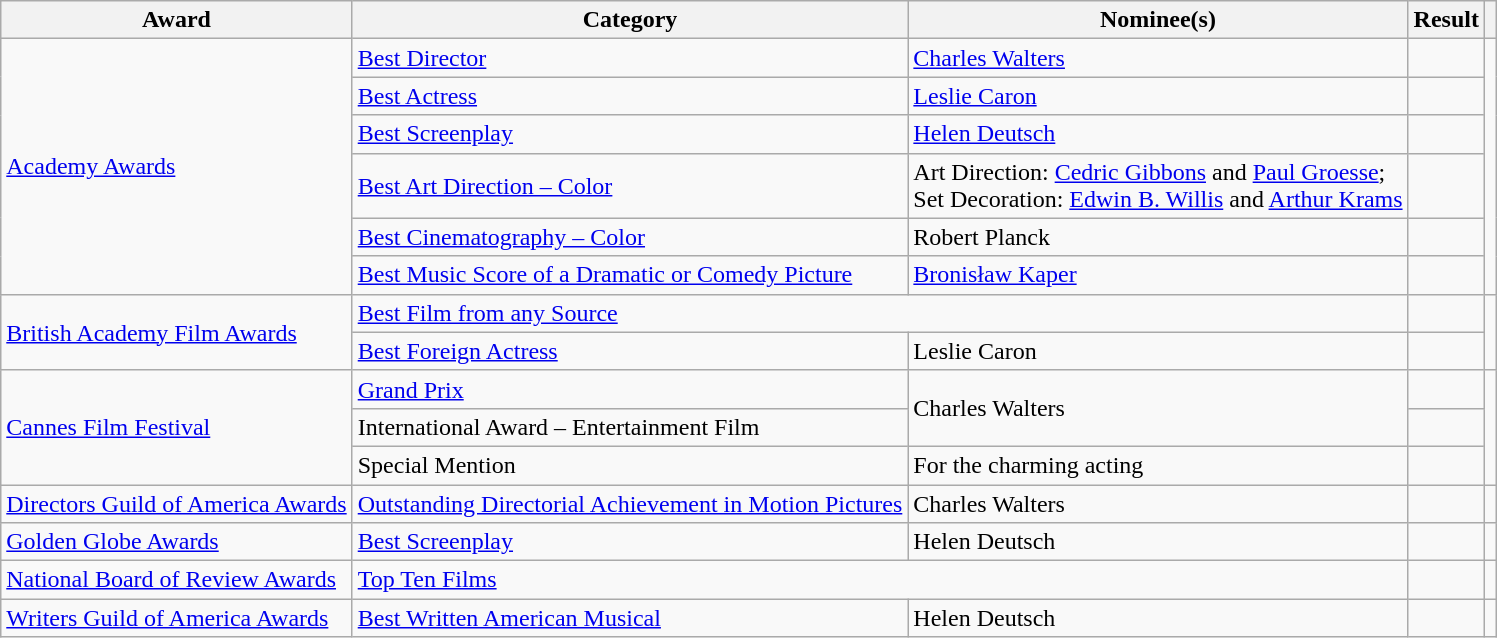<table class="wikitable plainrowheaders">
<tr>
<th>Award</th>
<th>Category</th>
<th>Nominee(s)</th>
<th>Result</th>
<th></th>
</tr>
<tr>
<td rowspan="6"><a href='#'>Academy Awards</a></td>
<td><a href='#'>Best Director</a></td>
<td><a href='#'>Charles Walters</a></td>
<td></td>
<td style="text-align:center;" rowspan="6"></td>
</tr>
<tr>
<td><a href='#'>Best Actress</a></td>
<td><a href='#'>Leslie Caron</a></td>
<td></td>
</tr>
<tr>
<td><a href='#'>Best Screenplay</a></td>
<td><a href='#'>Helen Deutsch</a></td>
<td></td>
</tr>
<tr>
<td><a href='#'>Best Art Direction – Color</a></td>
<td>Art Direction: <a href='#'>Cedric Gibbons</a> and <a href='#'>Paul Groesse</a>; <br> Set Decoration: <a href='#'>Edwin B. Willis</a> and <a href='#'>Arthur Krams</a></td>
<td></td>
</tr>
<tr>
<td><a href='#'>Best Cinematography – Color</a></td>
<td>Robert Planck</td>
<td></td>
</tr>
<tr>
<td><a href='#'>Best Music Score of a Dramatic or Comedy Picture</a></td>
<td><a href='#'>Bronisław Kaper</a></td>
<td></td>
</tr>
<tr>
<td rowspan="2"><a href='#'>British Academy Film Awards</a></td>
<td colspan="2"><a href='#'>Best Film from any Source</a></td>
<td></td>
<td style="text-align:center;" rowspan="2"></td>
</tr>
<tr>
<td><a href='#'>Best Foreign Actress</a></td>
<td>Leslie Caron</td>
<td></td>
</tr>
<tr>
<td rowspan="3"><a href='#'>Cannes Film Festival</a></td>
<td><a href='#'>Grand Prix</a></td>
<td rowspan="2">Charles Walters</td>
<td></td>
<td style="text-align:center;" rowspan="3"></td>
</tr>
<tr>
<td>International Award – Entertainment Film</td>
<td></td>
</tr>
<tr>
<td>Special Mention</td>
<td>For the charming acting</td>
<td></td>
</tr>
<tr>
<td><a href='#'>Directors Guild of America Awards</a></td>
<td><a href='#'>Outstanding Directorial Achievement in Motion Pictures</a></td>
<td>Charles Walters</td>
<td></td>
<td style="text-align:center;"></td>
</tr>
<tr>
<td><a href='#'>Golden Globe Awards</a></td>
<td><a href='#'>Best Screenplay</a></td>
<td>Helen Deutsch</td>
<td></td>
<td style="text-align:center;"></td>
</tr>
<tr>
<td><a href='#'>National Board of Review Awards</a></td>
<td colspan="2"><a href='#'>Top Ten Films</a></td>
<td></td>
<td style="text-align:center;"></td>
</tr>
<tr>
<td><a href='#'>Writers Guild of America Awards</a></td>
<td><a href='#'>Best Written American Musical</a></td>
<td>Helen Deutsch</td>
<td></td>
<td style="text-align:center;"></td>
</tr>
</table>
